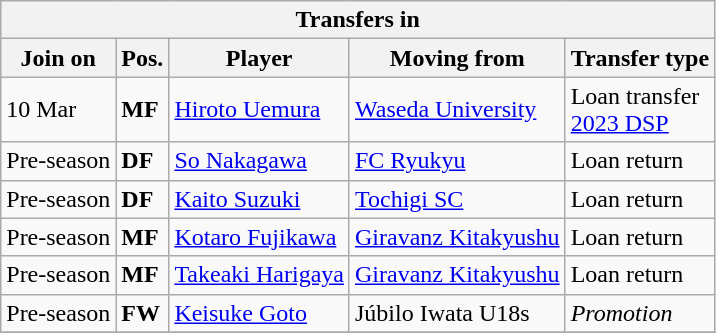<table class="wikitable sortable" style=“text-align:left;>
<tr>
<th colspan="5">Transfers in</th>
</tr>
<tr>
<th>Join on</th>
<th>Pos.</th>
<th>Player</th>
<th>Moving from</th>
<th>Transfer type</th>
</tr>
<tr>
<td>10 Mar</td>
<td><strong>MF</strong></td>
<td> <a href='#'>Hiroto Uemura</a></td>
<td> <a href='#'>Waseda University</a></td>
<td>Loan transfer<br> <a href='#'>2023 DSP</a></td>
</tr>
<tr>
<td>Pre-season</td>
<td><strong>DF</strong></td>
<td> <a href='#'>So Nakagawa</a></td>
<td> <a href='#'>FC Ryukyu</a></td>
<td>Loan return</td>
</tr>
<tr>
<td>Pre-season</td>
<td><strong>DF</strong></td>
<td> <a href='#'>Kaito Suzuki</a></td>
<td> <a href='#'>Tochigi SC</a></td>
<td>Loan return</td>
</tr>
<tr>
<td>Pre-season</td>
<td><strong>MF</strong></td>
<td> <a href='#'>Kotaro Fujikawa</a></td>
<td> <a href='#'>Giravanz Kitakyushu</a></td>
<td>Loan return</td>
</tr>
<tr>
<td>Pre-season</td>
<td><strong>MF</strong></td>
<td> <a href='#'>Takeaki Harigaya</a></td>
<td> <a href='#'>Giravanz Kitakyushu</a></td>
<td>Loan return</td>
</tr>
<tr>
<td>Pre-season</td>
<td><strong>FW</strong></td>
<td> <a href='#'>Keisuke Goto</a></td>
<td>Júbilo Iwata U18s</td>
<td><em>Promotion</em></td>
</tr>
<tr>
</tr>
</table>
